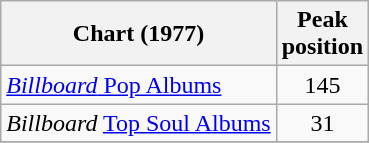<table class="wikitable">
<tr>
<th>Chart (1977)</th>
<th>Peak<br>position</th>
</tr>
<tr>
<td><a href='#'><em>Billboard</em> Pop Albums</a></td>
<td align=center>145</td>
</tr>
<tr>
<td><em>Billboard</em> <a href='#'>Top Soul Albums</a></td>
<td align=center>31</td>
</tr>
<tr>
</tr>
</table>
